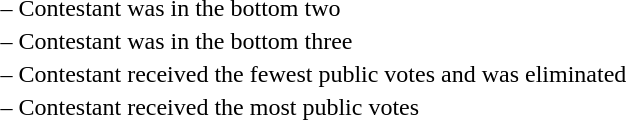<table>
<tr>
<td> –</td>
<td>Contestant was in the bottom two</td>
</tr>
<tr>
<td> –</td>
<td>Contestant was in the bottom three</td>
</tr>
<tr>
<td> –</td>
<td>Contestant received the fewest public votes and was eliminated</td>
</tr>
<tr>
<td> –</td>
<td>Contestant received the most public votes</td>
</tr>
</table>
